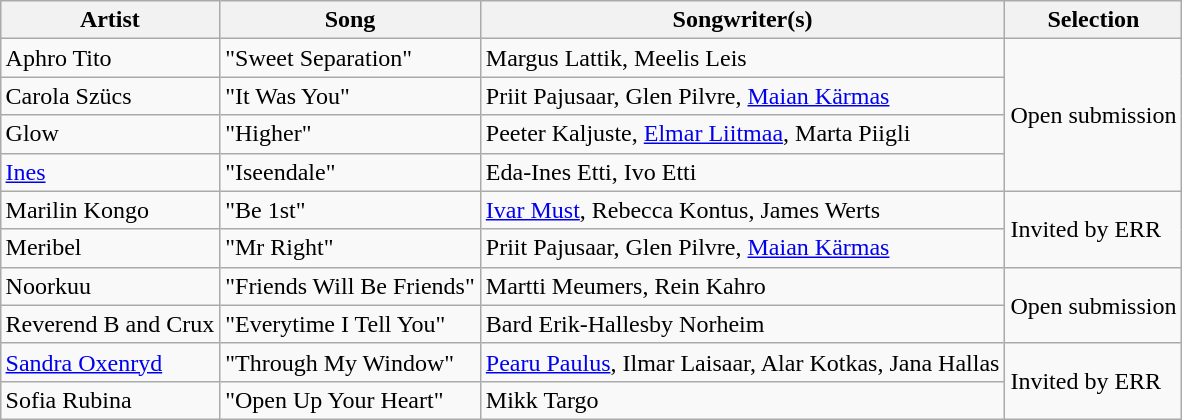<table class="sortable wikitable" style="margin: 1em auto 1em auto;">
<tr>
<th>Artist</th>
<th>Song</th>
<th>Songwriter(s)</th>
<th>Selection</th>
</tr>
<tr>
<td align="left">Aphro Tito</td>
<td align="left">"Sweet Separation"</td>
<td align="left">Margus Lattik, Meelis Leis</td>
<td rowspan="4">Open submission</td>
</tr>
<tr>
<td align="left">Carola Szücs</td>
<td align="left">"It Was You"</td>
<td align="left">Priit Pajusaar, Glen Pilvre, <a href='#'>Maian Kärmas</a></td>
</tr>
<tr>
<td align="left">Glow</td>
<td align="left">"Higher"</td>
<td align="left">Peeter Kaljuste, <a href='#'>Elmar Liitmaa</a>, Marta Piigli</td>
</tr>
<tr>
<td align="left"><a href='#'>Ines</a></td>
<td align="left">"Iseendale"</td>
<td align="left">Eda-Ines Etti, Ivo Etti</td>
</tr>
<tr>
<td align="left">Marilin Kongo</td>
<td align="left">"Be 1st"</td>
<td align="left"><a href='#'>Ivar Must</a>, Rebecca Kontus, James Werts</td>
<td rowspan="2">Invited by ERR</td>
</tr>
<tr>
<td align="left">Meribel</td>
<td align="left">"Mr Right"</td>
<td align="left">Priit Pajusaar, Glen Pilvre, <a href='#'>Maian Kärmas</a></td>
</tr>
<tr>
<td align="left">Noorkuu</td>
<td align="left">"Friends Will Be Friends"</td>
<td align="left">Martti Meumers, Rein Kahro</td>
<td rowspan="2">Open submission</td>
</tr>
<tr>
<td align="left">Reverend B and Crux</td>
<td align="left">"Everytime I Tell You"</td>
<td align="left">Bard Erik-Hallesby Norheim</td>
</tr>
<tr>
<td align="left"><a href='#'>Sandra Oxenryd</a></td>
<td align="left">"Through My Window"</td>
<td align="left"><a href='#'>Pearu Paulus</a>, Ilmar Laisaar, Alar Kotkas, Jana Hallas</td>
<td rowspan="2">Invited by ERR</td>
</tr>
<tr>
<td align="left">Sofia Rubina</td>
<td align="left">"Open Up Your Heart"</td>
<td align="left">Mikk Targo</td>
</tr>
</table>
